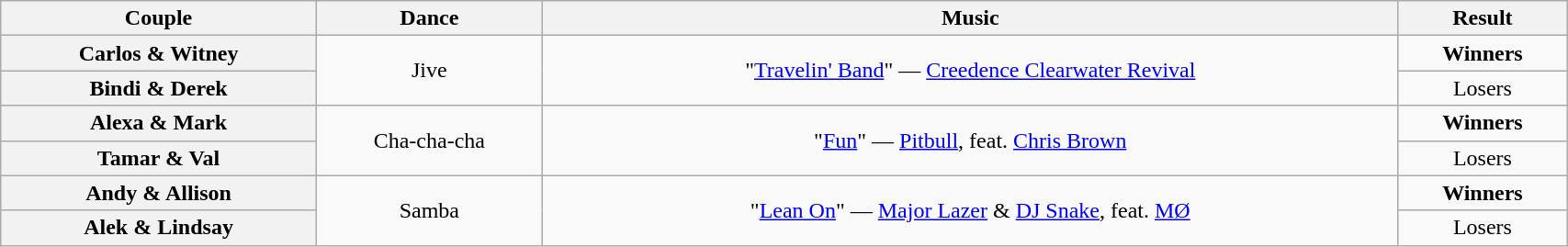<table class="wikitable unsortable" style="text-align:center; width:90%">
<tr>
<th scope="col">Couple</th>
<th scope="col">Dance</th>
<th scope="col">Music</th>
<th scope="col">Result</th>
</tr>
<tr>
<th scope="row">Carlos & Witney</th>
<td rowspan=2>Jive</td>
<td rowspan=2>"<a href='#'>Travelin' Band</a>" — <a href='#'>Creedence Clearwater Revival</a></td>
<td><strong>Winners</strong></td>
</tr>
<tr>
<th scope="row">Bindi & Derek</th>
<td>Losers</td>
</tr>
<tr>
<th scope="row">Alexa & Mark</th>
<td rowspan=2>Cha-cha-cha</td>
<td rowspan=2>"<a href='#'>Fun</a>" — <a href='#'>Pitbull</a>, feat. <a href='#'>Chris Brown</a></td>
<td><strong>Winners</strong></td>
</tr>
<tr>
<th scope="row">Tamar & Val</th>
<td>Losers</td>
</tr>
<tr>
<th scope="row">Andy & Allison</th>
<td rowspan=2>Samba</td>
<td rowspan=2>"<a href='#'>Lean On</a>" — <a href='#'>Major Lazer</a> & <a href='#'>DJ Snake</a>, feat. <a href='#'>MØ</a></td>
<td><strong>Winners</strong></td>
</tr>
<tr>
<th scope="row">Alek & Lindsay</th>
<td>Losers</td>
</tr>
</table>
